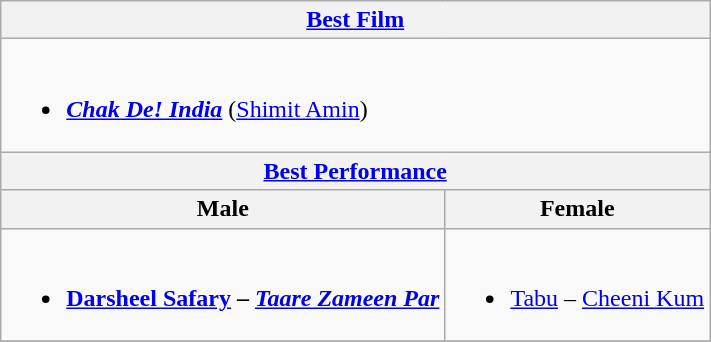<table class="wikitable">
<tr>
<th colspan=2><a href='#'>Best Film</a></th>
</tr>
<tr>
<td colspan=2><br><ul><li><strong><em><a href='#'>Chak De! India</a></em></strong> (<a href='#'>Shimit Amin</a>)</li></ul></td>
</tr>
<tr>
<th colspan=2><a href='#'>Best Performance</a></th>
</tr>
<tr>
<th>Male</th>
<th>Female</th>
</tr>
<tr>
<td><br><ul><li><strong><a href='#'>Darsheel Safary</a> – <em><a href='#'>Taare Zameen Par</a><strong><em></li></ul></td>
<td><br><ul><li></strong><a href='#'>Tabu</a> – </em><a href='#'>Cheeni Kum</a></em></strong></li></ul></td>
</tr>
<tr>
</tr>
</table>
